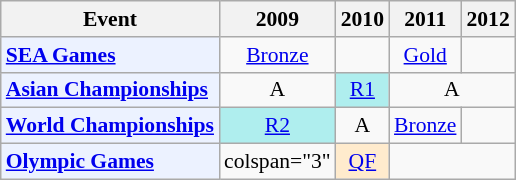<table class="wikitable" style="font-size: 90%; text-align:center">
<tr>
<th>Event</th>
<th>2009</th>
<th>2010</th>
<th>2011</th>
<th>2012</th>
</tr>
<tr>
<td bgcolor="#ECF2FF"; align="left"><strong><a href='#'>SEA Games</a></strong></td>
<td> <a href='#'>Bronze</a></td>
<td></td>
<td> <a href='#'>Gold</a></td>
<td></td>
</tr>
<tr>
<td bgcolor="#ECF2FF"; align="left"><strong><a href='#'>Asian Championships</a></strong></td>
<td>A</td>
<td bgcolor=AFEEEE><a href='#'>R1</a></td>
<td colspan="2">A</td>
</tr>
<tr>
<td bgcolor="#ECF2FF"; align="left"><strong><a href='#'>World Championships</a></strong></td>
<td bgcolor=AFEEEE><a href='#'>R2</a></td>
<td>A</td>
<td> <a href='#'>Bronze</a></td>
<td></td>
</tr>
<tr>
<td bgcolor="#ECF2FF"; align="left"><strong><a href='#'>Olympic Games</a></strong></td>
<td>colspan="3" </td>
<td bgcolor=FFEBCD><a href='#'>QF</a></td>
</tr>
</table>
